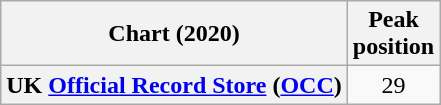<table class="wikitable sortable plainrowheaders" style="text-align:center">
<tr>
<th scope="col">Chart (2020)</th>
<th scope="col">Peak<br>position</th>
</tr>
<tr>
<th scope="row">UK <a href='#'>Official Record Store</a> (<a href='#'>OCC</a>)</th>
<td>29</td>
</tr>
</table>
